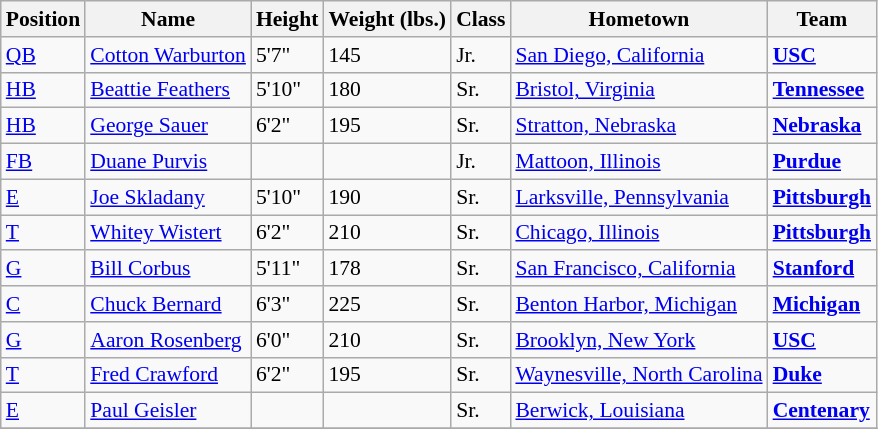<table class="wikitable" style="font-size: 90%">
<tr>
<th>Position</th>
<th>Name</th>
<th>Height</th>
<th>Weight (lbs.)</th>
<th>Class</th>
<th>Hometown</th>
<th>Team</th>
</tr>
<tr>
<td><a href='#'>QB</a></td>
<td><a href='#'>Cotton Warburton</a></td>
<td>5'7"</td>
<td>145</td>
<td>Jr.</td>
<td><a href='#'>San Diego, California</a></td>
<td><strong><a href='#'>USC</a></strong></td>
</tr>
<tr>
<td><a href='#'>HB</a></td>
<td><a href='#'>Beattie Feathers</a></td>
<td>5'10"</td>
<td>180</td>
<td>Sr.</td>
<td><a href='#'>Bristol, Virginia</a></td>
<td><strong><a href='#'>Tennessee</a></strong></td>
</tr>
<tr>
<td><a href='#'>HB</a></td>
<td><a href='#'>George Sauer</a></td>
<td>6'2"</td>
<td>195</td>
<td>Sr.</td>
<td><a href='#'>Stratton, Nebraska</a></td>
<td><strong><a href='#'>Nebraska</a></strong></td>
</tr>
<tr>
<td><a href='#'>FB</a></td>
<td><a href='#'>Duane Purvis</a></td>
<td></td>
<td></td>
<td>Jr.</td>
<td><a href='#'>Mattoon, Illinois</a></td>
<td><strong><a href='#'>Purdue</a></strong></td>
</tr>
<tr>
<td><a href='#'>E</a></td>
<td><a href='#'>Joe Skladany</a></td>
<td>5'10"</td>
<td>190</td>
<td>Sr.</td>
<td><a href='#'>Larksville, Pennsylvania</a></td>
<td><strong><a href='#'>Pittsburgh</a></strong></td>
</tr>
<tr>
<td><a href='#'>T</a></td>
<td><a href='#'>Whitey Wistert</a></td>
<td>6'2"</td>
<td>210</td>
<td>Sr.</td>
<td><a href='#'>Chicago, Illinois</a></td>
<td><strong><a href='#'>Pittsburgh</a></strong></td>
</tr>
<tr>
<td><a href='#'>G</a></td>
<td><a href='#'>Bill Corbus</a></td>
<td>5'11"</td>
<td>178</td>
<td>Sr.</td>
<td><a href='#'>San Francisco, California</a></td>
<td><strong><a href='#'>Stanford</a></strong></td>
</tr>
<tr>
<td><a href='#'>C</a></td>
<td><a href='#'>Chuck Bernard</a></td>
<td>6'3"</td>
<td>225</td>
<td>Sr.</td>
<td><a href='#'>Benton Harbor, Michigan</a></td>
<td><strong><a href='#'>Michigan</a></strong></td>
</tr>
<tr>
<td><a href='#'>G</a></td>
<td><a href='#'>Aaron Rosenberg</a></td>
<td>6'0"</td>
<td>210</td>
<td>Sr.</td>
<td><a href='#'>Brooklyn, New York</a></td>
<td><strong><a href='#'>USC</a></strong></td>
</tr>
<tr>
<td><a href='#'>T</a></td>
<td><a href='#'>Fred Crawford</a></td>
<td>6'2"</td>
<td>195</td>
<td>Sr.</td>
<td><a href='#'>Waynesville, North Carolina</a></td>
<td><strong><a href='#'>Duke</a></strong></td>
</tr>
<tr>
<td><a href='#'>E</a></td>
<td><a href='#'>Paul Geisler</a></td>
<td></td>
<td></td>
<td>Sr.</td>
<td><a href='#'>Berwick, Louisiana</a></td>
<td><strong><a href='#'>Centenary</a></strong></td>
</tr>
<tr>
</tr>
</table>
